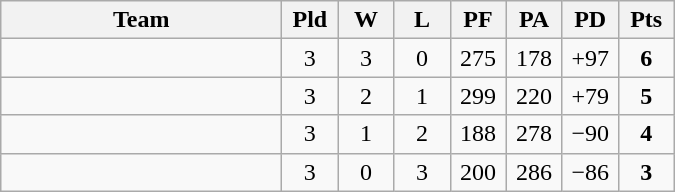<table class="wikitable" style="text-align:center;">
<tr>
<th width=180>Team</th>
<th width=30>Pld</th>
<th width=30>W</th>
<th width=30>L</th>
<th width=30>PF</th>
<th width=30>PA</th>
<th width=30>PD</th>
<th width=30>Pts</th>
</tr>
<tr>
<td align="left"></td>
<td>3</td>
<td>3</td>
<td>0</td>
<td>275</td>
<td>178</td>
<td>+97</td>
<td><strong>6</strong></td>
</tr>
<tr>
<td align="left"></td>
<td>3</td>
<td>2</td>
<td>1</td>
<td>299</td>
<td>220</td>
<td>+79</td>
<td><strong>5</strong></td>
</tr>
<tr>
<td align="left"></td>
<td>3</td>
<td>1</td>
<td>2</td>
<td>188</td>
<td>278</td>
<td>−90</td>
<td><strong>4</strong></td>
</tr>
<tr>
<td align="left"></td>
<td>3</td>
<td>0</td>
<td>3</td>
<td>200</td>
<td>286</td>
<td>−86</td>
<td><strong>3</strong></td>
</tr>
</table>
